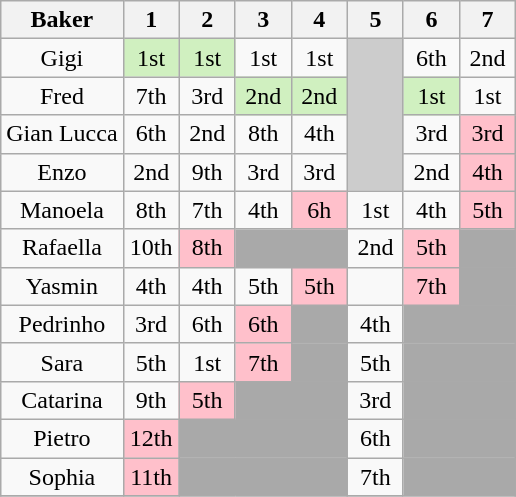<table class="wikitable" style="text-align:center;">
<tr>
<th>Baker</th>
<th width=30>1</th>
<th width=30>2</th>
<th width=30>3</th>
<th width=30>4</th>
<th width=30>5</th>
<th width=30>6</th>
<th width=30>7</th>
</tr>
<tr>
<td>Gigi</td>
<td bgcolor=D0F0C0>1st</td>
<td bgcolor=D0F0C0>1st</td>
<td>1st</td>
<td>1st</td>
<td bgcolor=CCCCCC rowspan=4></td>
<td>6th</td>
<td>2nd</td>
</tr>
<tr>
<td>Fred</td>
<td>7th</td>
<td>3rd</td>
<td bgcolor=D0F0C0>2nd</td>
<td bgcolor=D0F0C0>2nd</td>
<td bgcolor=D0F0C0>1st</td>
<td>1st</td>
</tr>
<tr>
<td>Gian Lucca</td>
<td>6th</td>
<td>2nd</td>
<td>8th</td>
<td>4th</td>
<td>3rd</td>
<td bgcolor=FFC0CB>3rd</td>
</tr>
<tr>
<td>Enzo</td>
<td>2nd</td>
<td>9th</td>
<td>3rd</td>
<td>3rd</td>
<td>2nd</td>
<td bgcolor=FFC0CB>4th</td>
</tr>
<tr>
<td>Manoela</td>
<td>8th</td>
<td>7th</td>
<td>4th</td>
<td bgcolor=FFC0CB>6h</td>
<td>1st</td>
<td>4th</td>
<td bgcolor=FFC0CB>5th</td>
</tr>
<tr>
<td>Rafaella</td>
<td>10th</td>
<td bgcolor=FFC0CB>8th</td>
<td bgcolor=A9A9A9 colspan=2></td>
<td>2nd</td>
<td bgcolor=FFC0CB>5th</td>
<td bgcolor=A9A9A9></td>
</tr>
<tr>
<td>Yasmin</td>
<td>4th</td>
<td>4th</td>
<td>5th</td>
<td bgcolor=FFC0CB>5th</td>
<td></td>
<td bgcolor=FFC0CB>7th</td>
<td bgcolor=A9A9A9></td>
</tr>
<tr>
<td>Pedrinho</td>
<td>3rd</td>
<td>6th</td>
<td bgcolor=FFC0CB>6th</td>
<td bgcolor=A9A9A9 colspan=1></td>
<td>4th</td>
<td bgcolor=A9A9A9 colspan=2></td>
</tr>
<tr>
<td>Sara</td>
<td>5th</td>
<td>1st</td>
<td bgcolor=FFC0CB>7th</td>
<td bgcolor=A9A9A9 colspan=1></td>
<td>5th</td>
<td bgcolor=A9A9A9 colspan=2></td>
</tr>
<tr>
<td>Catarina</td>
<td>9th</td>
<td bgcolor=FFC0CB>5th</td>
<td bgcolor=A9A9A9 colspan=2></td>
<td>3rd</td>
<td bgcolor=A9A9A9 colspan=2></td>
</tr>
<tr>
<td>Pietro</td>
<td bgcolor=FFC0CB>12th</td>
<td bgcolor=A9A9A9 colspan=3></td>
<td>6th</td>
<td bgcolor=A9A9A9 colspan=2></td>
</tr>
<tr>
<td>Sophia</td>
<td bgcolor=FFC0CB>11th</td>
<td bgcolor=A9A9A9 colspan=3></td>
<td>7th</td>
<td bgcolor=A9A9A9 colspan=2></td>
</tr>
<tr>
</tr>
</table>
